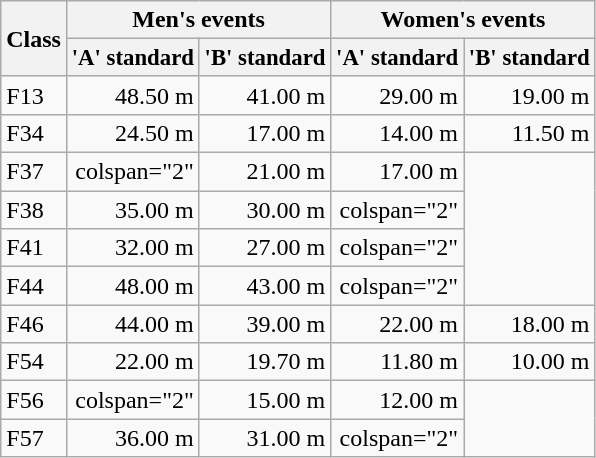<table class="wikitable" style="text-align:right">
<tr>
<th rowspan="2">Class</th>
<th colspan="2">Men's events</th>
<th colspan="2">Women's events</th>
</tr>
<tr style="font-size:95%">
<th>'A' standard</th>
<th>'B' standard</th>
<th>'A' standard</th>
<th>'B' standard</th>
</tr>
<tr>
<td style="text-align:left">F13</td>
<td>48.50 m</td>
<td>41.00 m</td>
<td>29.00 m</td>
<td>19.00 m</td>
</tr>
<tr>
<td style="text-align:left">F34</td>
<td>24.50 m</td>
<td>17.00 m</td>
<td>14.00 m</td>
<td>11.50 m</td>
</tr>
<tr>
<td style="text-align:left">F37</td>
<td>colspan="2" </td>
<td>21.00 m</td>
<td>17.00 m</td>
</tr>
<tr>
<td style="text-align:left">F38</td>
<td>35.00 m</td>
<td>30.00 m</td>
<td>colspan="2" </td>
</tr>
<tr>
<td style="text-align:left">F41</td>
<td>32.00 m</td>
<td>27.00 m</td>
<td>colspan="2" </td>
</tr>
<tr>
<td style="text-align:left">F44</td>
<td>48.00 m</td>
<td>43.00 m</td>
<td>colspan="2" </td>
</tr>
<tr>
<td style="text-align:left">F46</td>
<td>44.00 m</td>
<td>39.00 m</td>
<td>22.00 m</td>
<td>18.00 m</td>
</tr>
<tr>
<td style="text-align:left">F54</td>
<td>22.00 m</td>
<td>19.70 m</td>
<td>11.80 m</td>
<td>10.00 m</td>
</tr>
<tr>
<td style="text-align:left">F56</td>
<td>colspan="2" </td>
<td>15.00 m</td>
<td>12.00 m</td>
</tr>
<tr>
<td style="text-align:left">F57</td>
<td>36.00 m</td>
<td>31.00 m</td>
<td>colspan="2" </td>
</tr>
</table>
